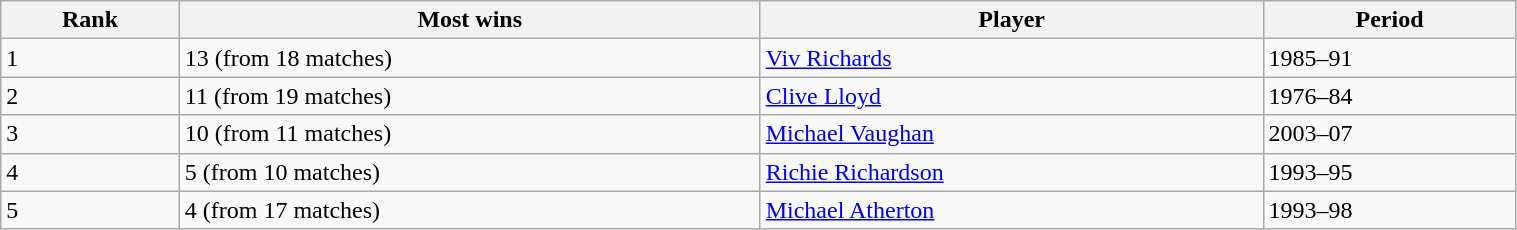<table class="wikitable" style="width:80%;">
<tr>
<th>Rank</th>
<th>Most wins</th>
<th>Player</th>
<th>Period</th>
</tr>
<tr>
<td>1</td>
<td>13 (from 18 matches)</td>
<td> <a href='#'>Viv Richards</a></td>
<td>1985–91</td>
</tr>
<tr>
<td>2</td>
<td>11 (from 19 matches)</td>
<td> <a href='#'>Clive Lloyd</a></td>
<td>1976–84</td>
</tr>
<tr>
<td>3</td>
<td>10 (from 11 matches)</td>
<td> <a href='#'>Michael Vaughan</a></td>
<td>2003–07</td>
</tr>
<tr>
<td>4</td>
<td>5 (from 10 matches)</td>
<td> <a href='#'>Richie Richardson</a></td>
<td>1993–95</td>
</tr>
<tr>
<td>5</td>
<td>4 (from 17 matches)</td>
<td><a href='#'>Michael Atherton</a></td>
<td>1993–98</td>
</tr>
</table>
